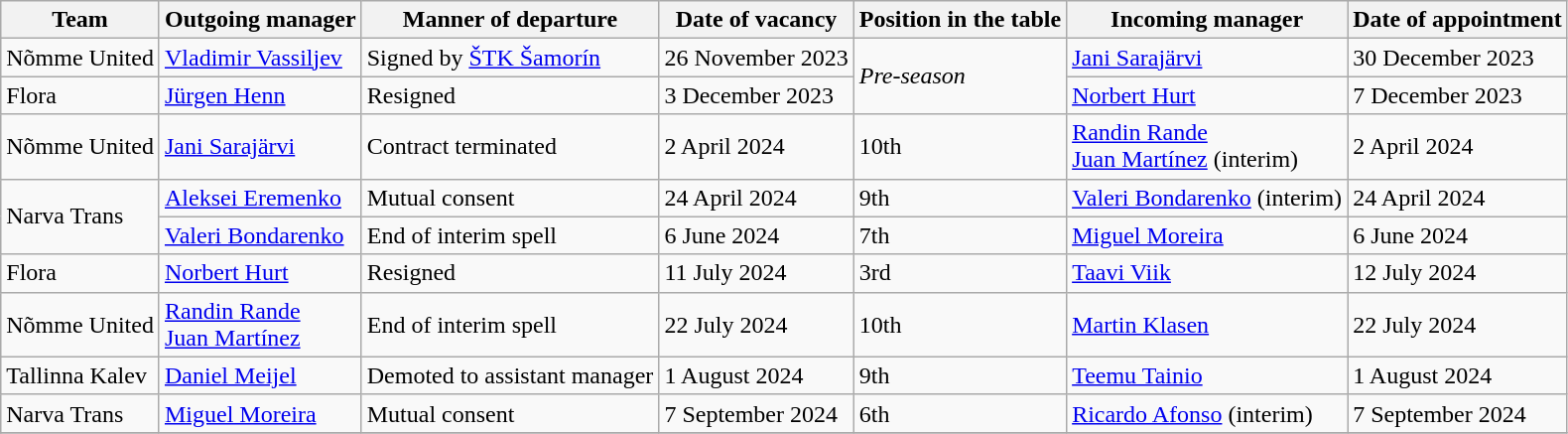<table class="wikitable">
<tr>
<th>Team</th>
<th>Outgoing manager</th>
<th>Manner of departure</th>
<th>Date of vacancy</th>
<th>Position in the table</th>
<th>Incoming manager</th>
<th>Date of appointment</th>
</tr>
<tr>
<td>Nõmme United</td>
<td> <a href='#'>Vladimir Vassiljev</a></td>
<td>Signed by <a href='#'>ŠTK Šamorín</a></td>
<td>26 November 2023</td>
<td rowspan=2><em>Pre-season</em></td>
<td> <a href='#'>Jani Sarajärvi</a></td>
<td>30 December 2023</td>
</tr>
<tr>
<td>Flora</td>
<td> <a href='#'>Jürgen Henn</a></td>
<td>Resigned</td>
<td>3 December 2023</td>
<td> <a href='#'>Norbert Hurt</a></td>
<td>7 December 2023</td>
</tr>
<tr>
<td>Nõmme United</td>
<td> <a href='#'>Jani Sarajärvi</a></td>
<td>Contract terminated</td>
<td>2 April 2024</td>
<td>10th</td>
<td> <a href='#'>Randin Rande</a><br> <a href='#'>Juan Martínez</a> (interim)</td>
<td>2 April 2024</td>
</tr>
<tr>
<td rowspan=2>Narva Trans</td>
<td> <a href='#'>Aleksei Eremenko</a></td>
<td>Mutual consent</td>
<td>24 April 2024</td>
<td>9th</td>
<td> <a href='#'>Valeri Bondarenko</a> (interim)</td>
<td>24 April 2024</td>
</tr>
<tr>
<td> <a href='#'>Valeri Bondarenko</a></td>
<td>End of interim spell</td>
<td>6 June 2024</td>
<td>7th</td>
<td> <a href='#'>Miguel Moreira</a></td>
<td>6 June 2024</td>
</tr>
<tr>
<td>Flora</td>
<td> <a href='#'>Norbert Hurt</a></td>
<td>Resigned</td>
<td>11 July 2024</td>
<td>3rd</td>
<td> <a href='#'>Taavi Viik</a></td>
<td>12 July 2024</td>
</tr>
<tr>
<td>Nõmme United</td>
<td> <a href='#'>Randin Rande</a><br> <a href='#'>Juan Martínez</a></td>
<td>End of interim spell</td>
<td>22 July 2024</td>
<td>10th</td>
<td> <a href='#'>Martin Klasen</a></td>
<td>22 July 2024</td>
</tr>
<tr>
<td>Tallinna Kalev</td>
<td> <a href='#'>Daniel Meijel</a></td>
<td>Demoted to assistant manager</td>
<td>1 August 2024</td>
<td>9th</td>
<td> <a href='#'>Teemu Tainio</a></td>
<td>1 August 2024</td>
</tr>
<tr>
<td>Narva Trans</td>
<td> <a href='#'>Miguel Moreira</a></td>
<td>Mutual consent</td>
<td>7 September 2024</td>
<td>6th</td>
<td> <a href='#'>Ricardo Afonso</a> (interim)</td>
<td>7 September 2024</td>
</tr>
<tr>
</tr>
</table>
